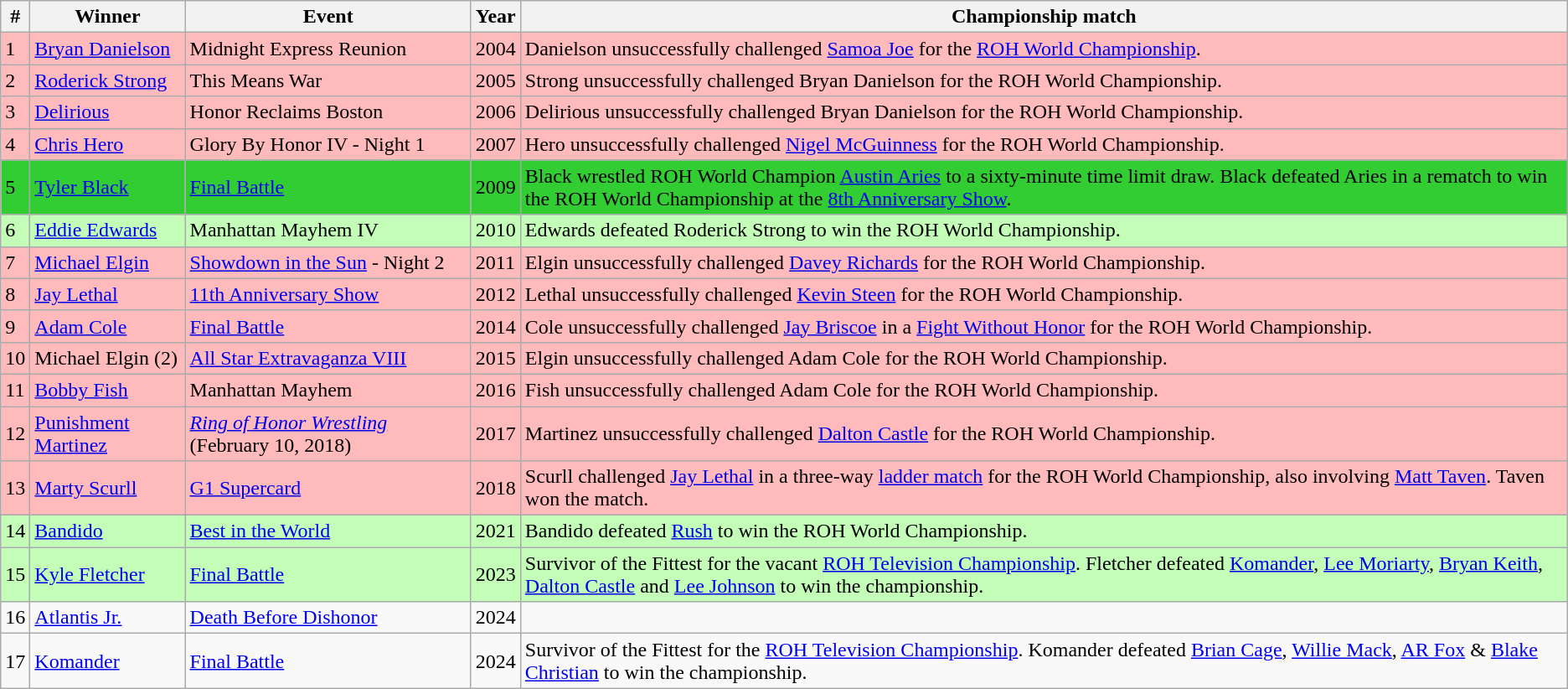<table class="wikitable plainrowheaders sortable">
<tr>
<th>#</th>
<th>Winner</th>
<th>Event</th>
<th>Year</th>
<th>Championship match</th>
</tr>
<tr style="background:#fbb;">
<td>1</td>
<td><a href='#'>Bryan Danielson</a></td>
<td>Midnight Express Reunion</td>
<td>2004</td>
<td>Danielson unsuccessfully challenged <a href='#'>Samoa Joe</a> for the <a href='#'>ROH World Championship</a>.</td>
</tr>
<tr style="background:#fbb;">
<td>2</td>
<td><a href='#'>Roderick Strong</a></td>
<td>This Means War</td>
<td>2005</td>
<td>Strong unsuccessfully challenged Bryan Danielson for the ROH World Championship.</td>
</tr>
<tr style="background:#fbb;">
<td>3</td>
<td><a href='#'>Delirious</a></td>
<td>Honor Reclaims Boston</td>
<td>2006</td>
<td>Delirious unsuccessfully challenged Bryan Danielson for the ROH World Championship.</td>
</tr>
<tr style="background:#fbb;">
<td>4</td>
<td><a href='#'>Chris Hero</a></td>
<td>Glory By Honor IV - Night 1</td>
<td>2007</td>
<td>Hero unsuccessfully challenged <a href='#'>Nigel McGuinness</a> for the ROH World Championship.</td>
</tr>
<tr style="background:limegreen;">
<td>5</td>
<td><a href='#'>Tyler Black</a></td>
<td><a href='#'>Final Battle</a></td>
<td>2009</td>
<td>Black wrestled ROH World Champion <a href='#'>Austin Aries</a> to a sixty-minute time limit draw. Black defeated Aries in a rematch to win the ROH World Championship at the <a href='#'>8th Anniversary Show</a>.</td>
</tr>
<tr style="background:#c3fdb8;">
<td>6</td>
<td><a href='#'>Eddie Edwards</a></td>
<td>Manhattan Mayhem IV</td>
<td>2010</td>
<td>Edwards defeated Roderick Strong to win the ROH World Championship.</td>
</tr>
<tr style="background:#fbb;">
<td>7</td>
<td><a href='#'>Michael Elgin</a></td>
<td><a href='#'>Showdown in the Sun</a> - Night 2</td>
<td>2011</td>
<td>Elgin unsuccessfully challenged <a href='#'>Davey Richards</a> for the ROH World Championship.</td>
</tr>
<tr style="background:#fbb;">
<td>8</td>
<td><a href='#'>Jay Lethal</a></td>
<td><a href='#'>11th Anniversary Show</a></td>
<td>2012</td>
<td>Lethal unsuccessfully challenged <a href='#'>Kevin Steen</a> for the ROH World Championship.</td>
</tr>
<tr style="background:#fbb;">
<td>9</td>
<td><a href='#'>Adam Cole</a></td>
<td><a href='#'>Final Battle</a></td>
<td>2014</td>
<td>Cole unsuccessfully challenged <a href='#'>Jay Briscoe</a> in a <a href='#'>Fight Without Honor</a> for the ROH World Championship.</td>
</tr>
<tr style="background:#fbb;">
<td>10</td>
<td>Michael Elgin (2)</td>
<td><a href='#'>All Star Extravaganza VIII</a></td>
<td>2015</td>
<td>Elgin unsuccessfully challenged Adam Cole for the ROH World Championship.</td>
</tr>
<tr style="background:#fbb;">
<td>11</td>
<td><a href='#'>Bobby Fish</a></td>
<td>Manhattan Mayhem</td>
<td>2016</td>
<td>Fish unsuccessfully challenged Adam Cole for the ROH World Championship.</td>
</tr>
<tr style="background:#fbb;">
<td>12</td>
<td><a href='#'>Punishment Martinez</a></td>
<td><em><a href='#'>Ring of Honor Wrestling</a></em> (February 10, 2018)</td>
<td>2017</td>
<td>Martinez unsuccessfully challenged <a href='#'>Dalton Castle</a> for the ROH World Championship.</td>
</tr>
<tr style="background:#fbb;">
<td>13</td>
<td><a href='#'>Marty Scurll</a></td>
<td><a href='#'>G1 Supercard</a></td>
<td>2018</td>
<td>Scurll challenged <a href='#'>Jay Lethal</a> in a three-way <a href='#'>ladder match</a> for the ROH World Championship, also involving <a href='#'>Matt Taven</a>. Taven won the match.</td>
</tr>
<tr style="background:#c3fdb8;">
<td>14</td>
<td><a href='#'>Bandido</a></td>
<td><a href='#'>Best in the World</a></td>
<td>2021</td>
<td>Bandido defeated <a href='#'>Rush</a> to win the ROH World Championship.</td>
</tr>
<tr style="background:#c3fdb8;">
<td>15</td>
<td><a href='#'>Kyle Fletcher</a></td>
<td><a href='#'>Final Battle</a></td>
<td>2023</td>
<td>Survivor of the Fittest for the vacant <a href='#'>ROH Television Championship</a>. Fletcher defeated <a href='#'>Komander</a>, <a href='#'>Lee Moriarty</a>, <a href='#'>Bryan Keith</a>, <a href='#'>Dalton Castle</a> and <a href='#'>Lee Johnson</a> to win the championship.</td>
</tr>
<tr>
<td>16</td>
<td><a href='#'>Atlantis Jr.</a></td>
<td><a href='#'>Death Before Dishonor</a></td>
<td>2024</td>
<td></td>
</tr>
<tr>
<td>17</td>
<td><a href='#'>Komander</a></td>
<td><a href='#'>Final Battle</a></td>
<td>2024</td>
<td>Survivor of the Fittest for the <a href='#'>ROH Television Championship</a>. Komander defeated <a href='#'>Brian Cage</a>, <a href='#'>Willie Mack</a>, <a href='#'>AR Fox</a> & <a href='#'>Blake Christian</a> to win the championship.</td>
</tr>
</table>
